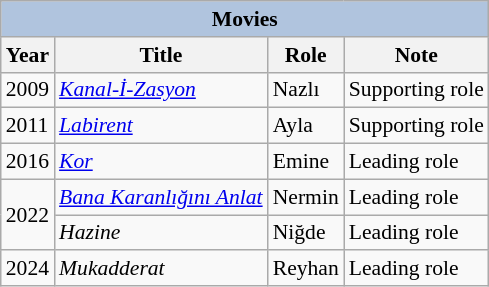<table class="wikitable" style="font-size:90%">
<tr>
<th colspan="4" style="background:LightSteelBlue">Movies</th>
</tr>
<tr>
<th>Year</th>
<th>Title</th>
<th>Role</th>
<th>Note</th>
</tr>
<tr>
<td>2009</td>
<td><em><a href='#'>Kanal-İ-Zasyon</a></em></td>
<td>Nazlı</td>
<td>Supporting role</td>
</tr>
<tr>
<td>2011</td>
<td><em><a href='#'>Labirent</a></em></td>
<td>Ayla</td>
<td>Supporting role</td>
</tr>
<tr>
<td>2016</td>
<td><em><a href='#'>Kor</a></em></td>
<td>Emine</td>
<td>Leading role</td>
</tr>
<tr>
<td rowspan="2">2022</td>
<td><em><a href='#'>Bana Karanlığını Anlat</a></em></td>
<td>Nermin</td>
<td>Leading role</td>
</tr>
<tr>
<td><em>Hazine</em></td>
<td>Niğde</td>
<td>Leading role</td>
</tr>
<tr>
<td>2024</td>
<td><em>Mukadderat</em></td>
<td>Reyhan</td>
<td>Leading role</td>
</tr>
</table>
